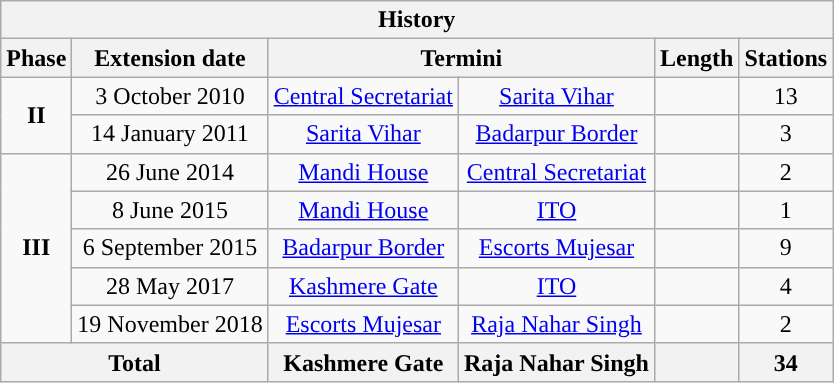<table class="wikitable" style="text-align: center;">
<tr>
<th align="center" colspan="6" style="background:#"><span>History</span></th>
</tr>
<tr>
<th>Phase</th>
<th>Extension date</th>
<th colspan="2">Termini</th>
<th>Length</th>
<th>Stations</th>
</tr>
<tr>
<td rowspan="2"><strong>II</strong></td>
<td>3 October 2010</td>
<td><a href='#'>Central Secretariat</a></td>
<td><a href='#'>Sarita Vihar</a></td>
<td></td>
<td>13</td>
</tr>
<tr>
<td>14 January 2011</td>
<td><a href='#'>Sarita Vihar</a></td>
<td><a href='#'>Badarpur Border</a></td>
<td></td>
<td>3</td>
</tr>
<tr>
<td rowspan="5"><strong>III</strong></td>
<td>26 June 2014</td>
<td><a href='#'>Mandi House</a></td>
<td><a href='#'>Central Secretariat</a></td>
<td></td>
<td>2</td>
</tr>
<tr>
<td>8 June 2015</td>
<td><a href='#'>Mandi House</a></td>
<td><a href='#'>ITO</a></td>
<td></td>
<td>1</td>
</tr>
<tr>
<td>6 September 2015</td>
<td><a href='#'>Badarpur Border</a></td>
<td><a href='#'>Escorts Mujesar</a></td>
<td></td>
<td>9</td>
</tr>
<tr>
<td>28 May 2017</td>
<td><a href='#'>Kashmere Gate</a></td>
<td><a href='#'>ITO</a></td>
<td></td>
<td>4</td>
</tr>
<tr>
<td>19 November 2018</td>
<td><a href='#'>Escorts Mujesar</a></td>
<td><a href='#'>Raja Nahar Singh</a></td>
<td></td>
<td>2</td>
</tr>
<tr>
<th colspan="2">Total</th>
<th>Kashmere Gate</th>
<th>Raja Nahar Singh</th>
<th></th>
<th>34</th>
</tr>
</table>
